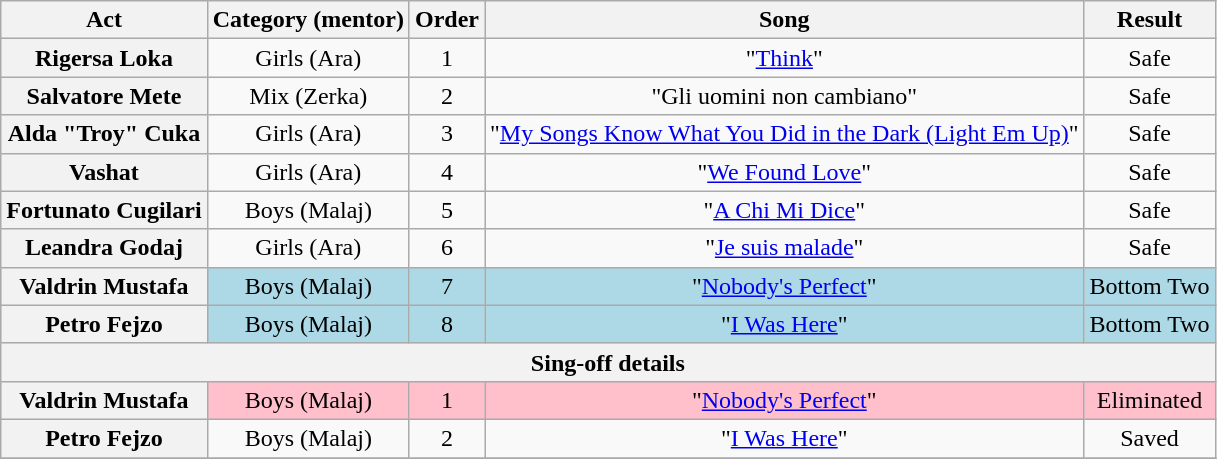<table class="wikitable plainrowheaders" style="text-align:center;">
<tr>
<th scope="col">Act</th>
<th scope="col">Category (mentor)</th>
<th scope="col">Order</th>
<th scope="col">Song</th>
<th scope="col">Result</th>
</tr>
<tr>
<th scope="row">Rigersa Loka</th>
<td>Girls (Ara)</td>
<td>1</td>
<td>"<a href='#'>Think</a>"</td>
<td>Safe</td>
</tr>
<tr>
<th scope="row">Salvatore Mete</th>
<td>Mix (Zerka)</td>
<td>2</td>
<td>"Gli uomini non cambiano"</td>
<td>Safe</td>
</tr>
<tr>
<th scope="row">Alda "Troy" Cuka</th>
<td>Girls (Ara)</td>
<td>3</td>
<td>"<a href='#'>My Songs Know What You Did in the Dark (Light Em Up)</a>"</td>
<td>Safe</td>
</tr>
<tr>
<th scope="row">Vashat</th>
<td>Girls (Ara)</td>
<td>4</td>
<td>"<a href='#'>We Found Love</a>"</td>
<td>Safe</td>
</tr>
<tr>
<th scope="row">Fortunato Cugilari</th>
<td>Boys (Malaj)</td>
<td>5</td>
<td>"<a href='#'>A Chi Mi Dice</a>"</td>
<td>Safe</td>
</tr>
<tr>
<th scope="row">Leandra Godaj</th>
<td>Girls (Ara)</td>
<td>6</td>
<td>"<a href='#'>Je suis malade</a>"</td>
<td>Safe</td>
</tr>
<tr style="background:lightblue;">
<th scope="row">Valdrin Mustafa</th>
<td>Boys (Malaj)</td>
<td>7</td>
<td>"<a href='#'>Nobody's Perfect</a>"</td>
<td>Bottom Two</td>
</tr>
<tr style="background:lightblue;">
<th scope="row">Petro Fejzo</th>
<td>Boys (Malaj)</td>
<td>8</td>
<td>"<a href='#'>I Was Here</a>"</td>
<td>Bottom Two</td>
</tr>
<tr>
<th colspan="5">Sing-off details</th>
</tr>
<tr style="background:pink;">
<th scope="row">Valdrin Mustafa</th>
<td>Boys (Malaj)</td>
<td>1</td>
<td>"<a href='#'>Nobody's Perfect</a>"</td>
<td>Eliminated</td>
</tr>
<tr>
<th scope="row">Petro Fejzo</th>
<td>Boys (Malaj)</td>
<td>2</td>
<td>"<a href='#'>I Was Here</a>"</td>
<td>Saved</td>
</tr>
<tr>
</tr>
</table>
